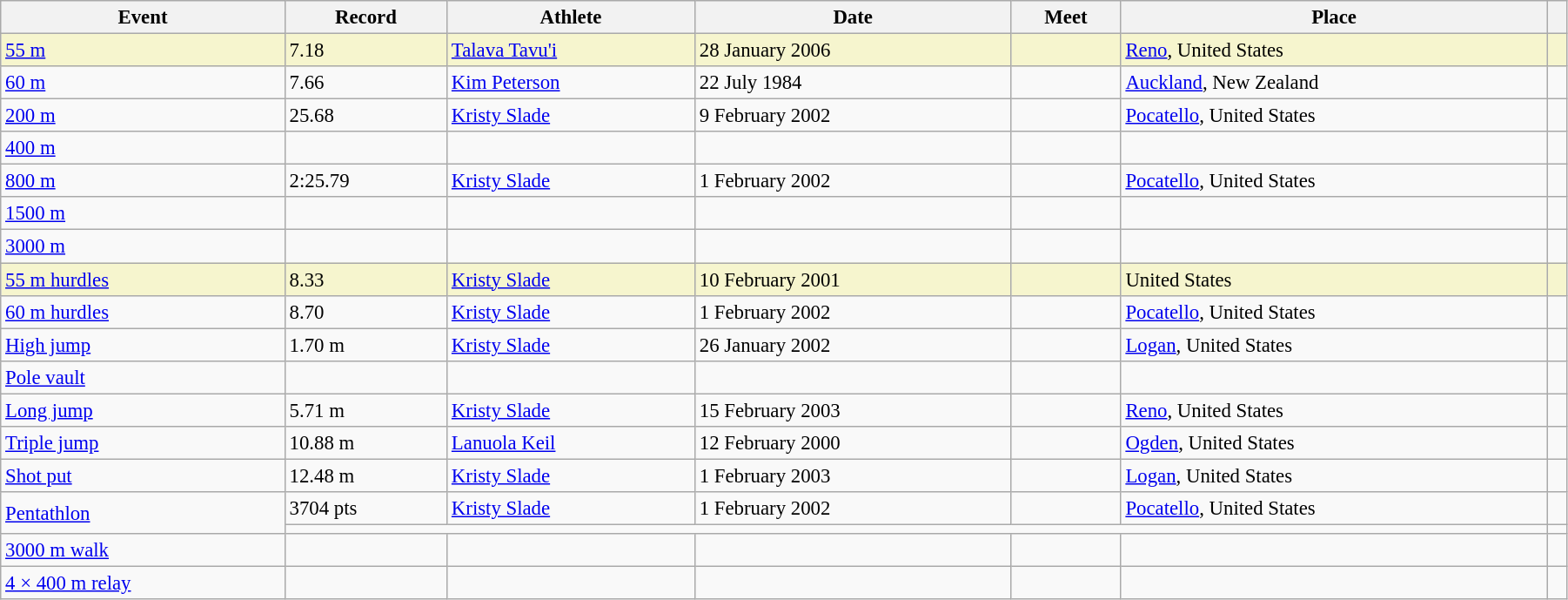<table class="wikitable" style="font-size:95%; width: 95%;">
<tr>
<th>Event</th>
<th>Record</th>
<th>Athlete</th>
<th>Date</th>
<th>Meet</th>
<th>Place</th>
<th></th>
</tr>
<tr style="background:#f6F5CE;">
<td><a href='#'>55 m</a></td>
<td>7.18 </td>
<td><a href='#'>Talava Tavu'i</a></td>
<td>28 January 2006</td>
<td></td>
<td><a href='#'>Reno</a>, United States</td>
<td></td>
</tr>
<tr>
<td><a href='#'>60 m</a></td>
<td>7.66</td>
<td><a href='#'>Kim Peterson</a></td>
<td>22 July 1984</td>
<td></td>
<td><a href='#'>Auckland</a>, New Zealand</td>
<td></td>
</tr>
<tr>
<td><a href='#'>200 m</a></td>
<td>25.68 </td>
<td><a href='#'>Kristy Slade</a></td>
<td>9 February 2002</td>
<td></td>
<td><a href='#'>Pocatello</a>, United States</td>
<td></td>
</tr>
<tr>
<td><a href='#'>400 m</a></td>
<td></td>
<td></td>
<td></td>
<td></td>
<td></td>
<td></td>
</tr>
<tr>
<td><a href='#'>800 m</a></td>
<td>2:25.79 </td>
<td><a href='#'>Kristy Slade</a></td>
<td>1 February 2002</td>
<td></td>
<td><a href='#'>Pocatello</a>, United States</td>
<td></td>
</tr>
<tr>
<td><a href='#'>1500 m</a></td>
<td></td>
<td></td>
<td></td>
<td></td>
<td></td>
<td></td>
</tr>
<tr>
<td><a href='#'>3000 m</a></td>
<td></td>
<td></td>
<td></td>
<td></td>
<td></td>
<td></td>
</tr>
<tr style="background:#f6F5CE;">
<td><a href='#'>55 m hurdles</a></td>
<td>8.33</td>
<td><a href='#'>Kristy Slade</a></td>
<td>10 February 2001</td>
<td></td>
<td>United States</td>
<td></td>
</tr>
<tr>
<td><a href='#'>60 m hurdles</a></td>
<td>8.70 </td>
<td><a href='#'>Kristy Slade</a></td>
<td>1 February 2002</td>
<td></td>
<td><a href='#'>Pocatello</a>, United States</td>
<td></td>
</tr>
<tr>
<td><a href='#'>High jump</a></td>
<td>1.70 m</td>
<td><a href='#'>Kristy Slade</a></td>
<td>26 January 2002</td>
<td></td>
<td><a href='#'>Logan</a>, United States</td>
<td></td>
</tr>
<tr>
<td><a href='#'>Pole vault</a></td>
<td></td>
<td></td>
<td></td>
<td></td>
<td></td>
<td></td>
</tr>
<tr>
<td><a href='#'>Long jump</a></td>
<td>5.71 m </td>
<td><a href='#'>Kristy Slade</a></td>
<td>15 February 2003</td>
<td></td>
<td><a href='#'>Reno</a>, United States</td>
<td></td>
</tr>
<tr>
<td><a href='#'>Triple jump</a></td>
<td>10.88 m</td>
<td><a href='#'>Lanuola Keil</a></td>
<td>12 February 2000</td>
<td></td>
<td><a href='#'>Ogden</a>, United States</td>
<td></td>
</tr>
<tr>
<td><a href='#'>Shot put</a></td>
<td>12.48 m</td>
<td><a href='#'>Kristy Slade</a></td>
<td>1 February 2003</td>
<td></td>
<td><a href='#'>Logan</a>, United States</td>
<td></td>
</tr>
<tr>
<td rowspan=2><a href='#'>Pentathlon</a></td>
<td>3704 pts </td>
<td><a href='#'>Kristy Slade</a></td>
<td>1 February 2002</td>
<td></td>
<td><a href='#'>Pocatello</a>, United States</td>
<td></td>
</tr>
<tr>
<td colspan=5></td>
<td></td>
</tr>
<tr>
<td><a href='#'>3000 m walk</a></td>
<td></td>
<td></td>
<td></td>
<td></td>
<td></td>
<td></td>
</tr>
<tr>
<td><a href='#'>4 × 400 m relay</a></td>
<td></td>
<td></td>
<td></td>
<td></td>
<td></td>
<td></td>
</tr>
</table>
